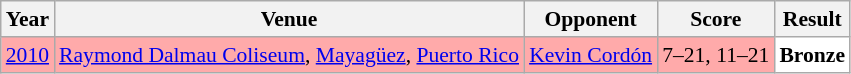<table class="sortable wikitable" style="font-size: 90%;">
<tr>
<th>Year</th>
<th>Venue</th>
<th>Opponent</th>
<th>Score</th>
<th>Result</th>
</tr>
<tr style="background:#FFAAAA">
<td align="center"><a href='#'>2010</a></td>
<td align="left"><a href='#'>Raymond Dalmau Coliseum</a>, <a href='#'>Mayagüez</a>, <a href='#'>Puerto Rico</a></td>
<td align="left"> <a href='#'>Kevin Cordón</a></td>
<td align="left">7–21, 11–21</td>
<td style="text-align:left; background:white"> <strong>Bronze</strong></td>
</tr>
</table>
